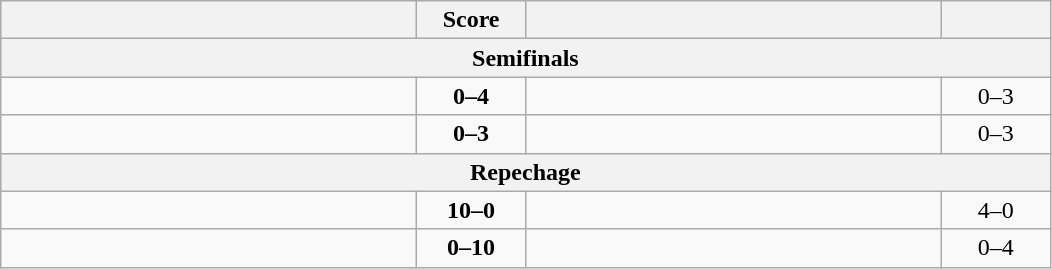<table class="wikitable" style="text-align: left;">
<tr>
<th align="right" width="270"></th>
<th width="65">Score</th>
<th align="left" width="270"></th>
<th width="65"></th>
</tr>
<tr>
<th colspan=4>Semifinals</th>
</tr>
<tr>
<td></td>
<td align="center"><strong>0–4</strong></td>
<td><strong></strong></td>
<td align=center>0–3 <strong></strong></td>
</tr>
<tr>
<td></td>
<td align="center"><strong>0–3</strong></td>
<td><strong></strong></td>
<td align=center>0–3 <strong></strong></td>
</tr>
<tr>
<th colspan=4>Repechage</th>
</tr>
<tr>
<td><strong></strong></td>
<td align="center"><strong>10–0</strong></td>
<td></td>
<td align=center>4–0 <strong></strong></td>
</tr>
<tr>
<td></td>
<td align="center"><strong>0–10</strong></td>
<td><strong></strong></td>
<td align=center>0–4 <strong></strong></td>
</tr>
</table>
